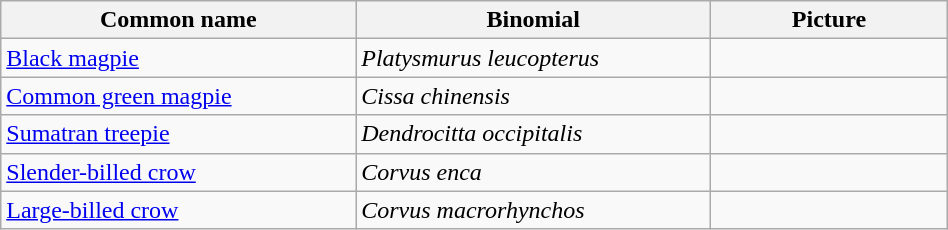<table width=50% class="wikitable">
<tr>
<th width=30%>Common name</th>
<th width=30%>Binomial</th>
<th width=20%>Picture</th>
</tr>
<tr>
<td><a href='#'>Black magpie</a></td>
<td><em>Platysmurus leucopterus</em></td>
<td></td>
</tr>
<tr>
<td><a href='#'>Common green magpie</a></td>
<td><em>Cissa chinensis</em></td>
<td></td>
</tr>
<tr>
<td><a href='#'>Sumatran treepie</a></td>
<td><em>Dendrocitta occipitalis</em></td>
<td></td>
</tr>
<tr>
<td><a href='#'>Slender-billed crow</a></td>
<td><em>Corvus enca</em></td>
<td></td>
</tr>
<tr>
<td><a href='#'>Large-billed crow</a></td>
<td><em>Corvus macrorhynchos</em></td>
<td></td>
</tr>
</table>
